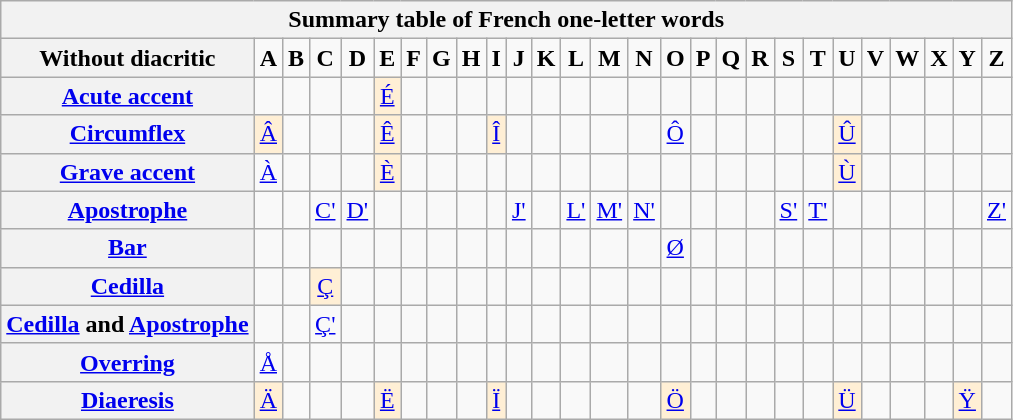<table class="wikitable centre" style="text-align: center;">
<tr>
<th colspan="27">Summary table of French one-letter words</th>
</tr>
<tr>
<th scope="row">Without diacritic</th>
<td><strong>A</strong></td>
<td><strong>B</strong></td>
<td><strong>C</strong></td>
<td><strong>D</strong></td>
<td><strong>E</strong></td>
<td><strong>F</strong></td>
<td><strong>G</strong></td>
<td><strong>H</strong></td>
<td><strong>I</strong></td>
<td><strong>J</strong></td>
<td><strong>K</strong></td>
<td><strong>L</strong></td>
<td><strong>M</strong></td>
<td><strong>N</strong></td>
<td><strong>O</strong></td>
<td><strong>P</strong></td>
<td><strong>Q</strong></td>
<td><strong>R</strong></td>
<td><strong>S</strong></td>
<td><strong>T</strong></td>
<td><strong>U</strong></td>
<td><strong>V</strong></td>
<td><strong>W</strong></td>
<td><strong>X</strong></td>
<td><strong>Y</strong></td>
<td><strong>Z</strong></td>
</tr>
<tr>
<th scope="row"><a href='#'>Acute accent</a></th>
<td></td>
<td></td>
<td></td>
<td></td>
<td style="background:#FFEFD5"><a href='#'>É</a></td>
<td></td>
<td></td>
<td></td>
<td></td>
<td></td>
<td></td>
<td></td>
<td></td>
<td></td>
<td></td>
<td></td>
<td></td>
<td></td>
<td></td>
<td></td>
<td></td>
<td></td>
<td></td>
<td></td>
<td></td>
<td></td>
</tr>
<tr>
<th scope="row"><a href='#'>Circumflex</a></th>
<td style="background:#FFEFD5"><a href='#'>Â</a></td>
<td></td>
<td></td>
<td></td>
<td style="background:#FFEFD5"><a href='#'>Ê</a></td>
<td></td>
<td></td>
<td></td>
<td style="background:#FFEFD5"><a href='#'>Î</a></td>
<td></td>
<td></td>
<td></td>
<td></td>
<td></td>
<td><a href='#'>Ô</a></td>
<td></td>
<td></td>
<td></td>
<td></td>
<td></td>
<td style="background:#FFEFD5"><a href='#'>Û</a></td>
<td></td>
<td></td>
<td></td>
<td></td>
<td></td>
</tr>
<tr>
<th scope="row"><a href='#'>Grave accent</a></th>
<td><a href='#'>À</a></td>
<td></td>
<td></td>
<td></td>
<td style="background:#FFEFD5"><a href='#'>È</a></td>
<td></td>
<td></td>
<td></td>
<td></td>
<td></td>
<td></td>
<td></td>
<td></td>
<td></td>
<td></td>
<td></td>
<td></td>
<td></td>
<td></td>
<td></td>
<td style="background:#FFEFD5"><a href='#'>Ù</a></td>
<td></td>
<td></td>
<td></td>
<td></td>
<td></td>
</tr>
<tr>
<th scope="row"><a href='#'>Apostrophe</a></th>
<td></td>
<td></td>
<td><a href='#'>C'</a></td>
<td><a href='#'>D'</a></td>
<td></td>
<td></td>
<td></td>
<td></td>
<td></td>
<td><a href='#'>J'</a></td>
<td></td>
<td><a href='#'>L'</a></td>
<td><a href='#'>M'</a></td>
<td><a href='#'>N'</a></td>
<td></td>
<td></td>
<td></td>
<td></td>
<td><a href='#'>S'</a></td>
<td><a href='#'>T'</a></td>
<td></td>
<td></td>
<td></td>
<td></td>
<td></td>
<td><a href='#'>Z'</a></td>
</tr>
<tr>
<th scope="row"><a href='#'>Bar</a></th>
<td></td>
<td></td>
<td></td>
<td></td>
<td></td>
<td></td>
<td></td>
<td></td>
<td></td>
<td></td>
<td></td>
<td></td>
<td></td>
<td></td>
<td><a href='#'>Ø</a></td>
<td></td>
<td></td>
<td></td>
<td></td>
<td></td>
<td></td>
<td></td>
<td></td>
<td></td>
<td></td>
<td></td>
</tr>
<tr>
<th scope="row"><a href='#'>Cedilla</a></th>
<td></td>
<td></td>
<td style="background:#FFEFD5"><a href='#'>Ç</a></td>
<td></td>
<td></td>
<td></td>
<td></td>
<td></td>
<td></td>
<td></td>
<td></td>
<td></td>
<td></td>
<td></td>
<td></td>
<td></td>
<td></td>
<td></td>
<td></td>
<td></td>
<td></td>
<td></td>
<td></td>
<td></td>
<td></td>
<td></td>
</tr>
<tr>
<th scope="row"><a href='#'>Cedilla</a> and <a href='#'>Apostrophe</a></th>
<td></td>
<td></td>
<td><a href='#'>Ç'</a></td>
<td></td>
<td></td>
<td></td>
<td></td>
<td></td>
<td></td>
<td></td>
<td></td>
<td></td>
<td></td>
<td></td>
<td></td>
<td></td>
<td></td>
<td></td>
<td></td>
<td></td>
<td></td>
<td></td>
<td></td>
<td></td>
<td></td>
<td></td>
</tr>
<tr>
<th scope="row"><a href='#'>Overring</a></th>
<td><a href='#'>Å</a></td>
<td></td>
<td></td>
<td></td>
<td></td>
<td></td>
<td></td>
<td></td>
<td></td>
<td></td>
<td></td>
<td></td>
<td></td>
<td></td>
<td></td>
<td></td>
<td></td>
<td></td>
<td></td>
<td></td>
<td></td>
<td></td>
<td></td>
<td></td>
<td></td>
<td></td>
</tr>
<tr>
<th scope="row"><a href='#'>Diaeresis</a></th>
<td style="background:#FFEFD5"><a href='#'>Ä</a></td>
<td></td>
<td></td>
<td></td>
<td style="background:#FFEFD5"><a href='#'>Ë</a></td>
<td></td>
<td></td>
<td></td>
<td style="background:#FFEFD5"><a href='#'>Ï</a></td>
<td></td>
<td></td>
<td></td>
<td></td>
<td></td>
<td style="background:#FFEFD5"><a href='#'>Ö</a></td>
<td></td>
<td></td>
<td></td>
<td></td>
<td></td>
<td style="background:#FFEFD5"><a href='#'>Ü</a></td>
<td></td>
<td></td>
<td></td>
<td style="background:#FFEFD5"><a href='#'>Ÿ</a></td>
<td></td>
</tr>
</table>
